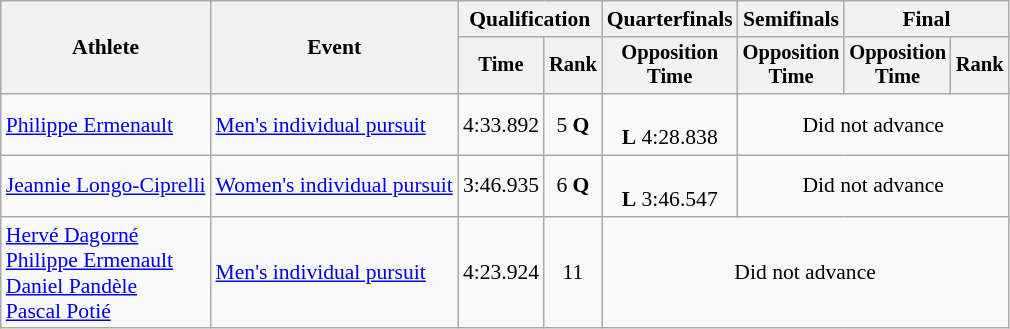<table class="wikitable" style="font-size:90%">
<tr>
<th rowspan=2>Athlete</th>
<th rowspan=2>Event</th>
<th colspan=2>Qualification</th>
<th>Quarterfinals</th>
<th>Semifinals</th>
<th colspan=2>Final</th>
</tr>
<tr style="font-size:95%">
<th>Time</th>
<th>Rank</th>
<th>Opposition<br>Time</th>
<th>Opposition<br>Time</th>
<th>Opposition<br>Time</th>
<th>Rank</th>
</tr>
<tr align=center>
<td align=left><a href='#'>Philippe Ermenault</a></td>
<td align=left><a href='#'>Men's individual pursuit</a></td>
<td>4:33.892</td>
<td>5 <strong>Q</strong></td>
<td><br><strong>L</strong> 4:28.838</td>
<td colspan=3>Did not advance</td>
</tr>
<tr align=center>
<td align=left><a href='#'>Jeannie Longo-Ciprelli</a></td>
<td align=left><a href='#'>Women's individual pursuit</a></td>
<td>3:46.935</td>
<td>6 <strong>Q</strong></td>
<td><br><strong>L</strong> 3:46.547</td>
<td colspan=3>Did not advance</td>
</tr>
<tr align=center>
<td align=left><a href='#'>Hervé Dagorné</a><br><a href='#'>Philippe Ermenault</a><br><a href='#'>Daniel Pandèle</a><br><a href='#'>Pascal Potié</a></td>
<td align=left><a href='#'>Men's individual pursuit</a></td>
<td>4:23.924</td>
<td>11</td>
<td colspan=4>Did not advance</td>
</tr>
</table>
